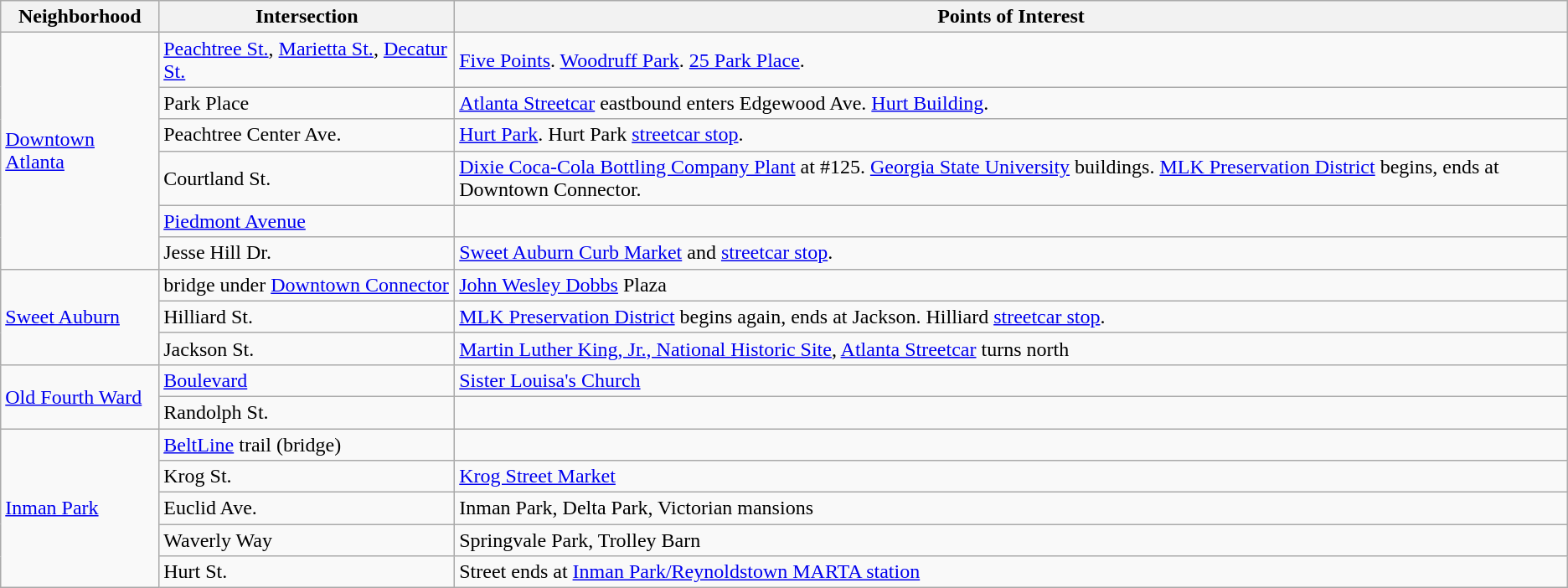<table border="1" class="wikitable">
<tr>
<th>Neighborhood</th>
<th>Intersection</th>
<th>Points of Interest</th>
</tr>
<tr>
<td rowspan="6"><a href='#'>Downtown Atlanta</a></td>
<td><a href='#'>Peachtree St.</a>,  <a href='#'>Marietta St.</a>, <a href='#'>Decatur St.</a></td>
<td><a href='#'>Five Points</a>. <a href='#'>Woodruff Park</a>. <a href='#'>25 Park Place</a>.</td>
</tr>
<tr>
<td>Park Place</td>
<td><a href='#'>Atlanta Streetcar</a> eastbound enters Edgewood Ave. <a href='#'>Hurt Building</a>.</td>
</tr>
<tr>
<td>Peachtree Center Ave.</td>
<td><a href='#'>Hurt Park</a>. Hurt Park <a href='#'>streetcar stop</a>.</td>
</tr>
<tr>
<td>Courtland St.</td>
<td><a href='#'>Dixie Coca-Cola Bottling Company Plant</a> at #125. <a href='#'>Georgia State University</a> buildings. <a href='#'>MLK Preservation District</a> begins, ends at Downtown Connector.</td>
</tr>
<tr>
<td><a href='#'>Piedmont Avenue</a></td>
<td></td>
</tr>
<tr>
<td>Jesse Hill Dr.</td>
<td><a href='#'>Sweet Auburn Curb Market</a> and <a href='#'>streetcar stop</a>.</td>
</tr>
<tr>
<td rowspan="3"><a href='#'>Sweet Auburn</a></td>
<td>bridge under <a href='#'>Downtown Connector</a></td>
<td><a href='#'>John Wesley Dobbs</a> Plaza</td>
</tr>
<tr>
<td>Hilliard St.</td>
<td><a href='#'>MLK Preservation District</a> begins again, ends at Jackson. Hilliard <a href='#'>streetcar stop</a>.</td>
</tr>
<tr>
<td>Jackson St.</td>
<td><a href='#'>Martin Luther King, Jr., National Historic Site</a>, <a href='#'>Atlanta Streetcar</a> turns north</td>
</tr>
<tr>
<td rowspan="2"><a href='#'>Old Fourth Ward</a></td>
<td><a href='#'>Boulevard</a></td>
<td><a href='#'>Sister Louisa's Church</a></td>
</tr>
<tr>
<td>Randolph St.</td>
<td></td>
</tr>
<tr>
<td rowspan="5"><a href='#'>Inman Park</a></td>
<td><a href='#'>BeltLine</a> trail (bridge)</td>
<td></td>
</tr>
<tr>
<td>Krog St.</td>
<td><a href='#'>Krog Street Market</a></td>
</tr>
<tr>
<td>Euclid Ave.</td>
<td>Inman Park, Delta Park, Victorian mansions</td>
</tr>
<tr>
<td>Waverly Way</td>
<td>Springvale Park, Trolley Barn</td>
</tr>
<tr>
<td>Hurt St.</td>
<td>Street ends at <a href='#'>Inman Park/Reynoldstown MARTA station</a></td>
</tr>
</table>
